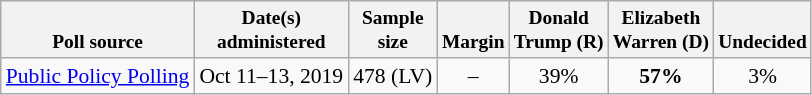<table class="wikitable" style="font-size:90%;text-align:center;">
<tr valign=bottom style="font-size:90%;">
<th>Poll source</th>
<th>Date(s)<br>administered</th>
<th>Sample<br>size</th>
<th>Margin<br></th>
<th>Donald<br>Trump (R)</th>
<th>Elizabeth<br>Warren (D)</th>
<th>Undecided</th>
</tr>
<tr>
<td style="text-align:left;"><a href='#'>Public Policy Polling</a></td>
<td>Oct 11–13, 2019</td>
<td>478 (LV)</td>
<td>–</td>
<td>39%</td>
<td><strong>57%</strong></td>
<td>3%</td>
</tr>
</table>
